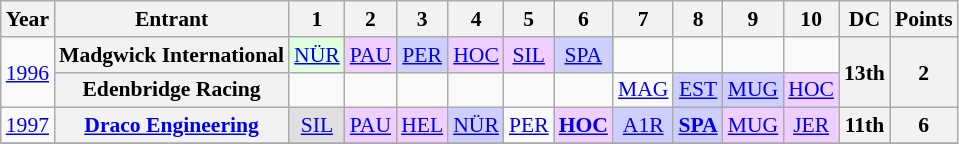<table class="wikitable" style="text-align:center; font-size:90%">
<tr>
<th>Year</th>
<th>Entrant</th>
<th>1</th>
<th>2</th>
<th>3</th>
<th>4</th>
<th>5</th>
<th>6</th>
<th>7</th>
<th>8</th>
<th>9</th>
<th>10</th>
<th>DC</th>
<th>Points</th>
</tr>
<tr>
<td rowspan=2><a href='#'>1996</a></td>
<th>Madgwick International</th>
<td style="background:#DFFFDF;"><a href='#'>NÜR</a><br></td>
<td style="background:#EFCFFF;"><a href='#'>PAU</a><br></td>
<td style="background: #CFCFFF"><a href='#'>PER</a><br></td>
<td style="background:#EFCFFF;"><a href='#'>HOC</a><br></td>
<td style="background:#EFCFFF;"><a href='#'>SIL</a><br></td>
<td style="background: #CFCFFF"><a href='#'>SPA</a><br></td>
<td></td>
<td></td>
<td></td>
<td></td>
<th rowspan=2>13th</th>
<th rowspan=2>2</th>
</tr>
<tr>
<th>Edenbridge Racing</th>
<td></td>
<td></td>
<td></td>
<td></td>
<td></td>
<td></td>
<td><a href='#'>MAG</a></td>
<td style="background: #CFCFFF"><a href='#'>EST</a><br></td>
<td style="background: #CFCFFF"><a href='#'>MUG</a><br></td>
<td style="background:#EFCFFF;"><a href='#'>HOC</a><br></td>
</tr>
<tr>
<td><a href='#'>1997</a></td>
<th><a href='#'>Draco Engineering</a></th>
<td style="background:#dfdfdf;"><a href='#'>SIL</a><br></td>
<td style="background:#EFCFFF;"><a href='#'>PAU</a><br></td>
<td style="background:#EFCFFF;"><a href='#'>HEL</a><br></td>
<td style="background: #CFCFFF"><a href='#'>NÜR</a><br></td>
<td><a href='#'>PER</a><br></td>
<td style="background:#EFCFFF;"><strong><a href='#'>HOC</a></strong><br></td>
<td style="background: #CFCFFF"><a href='#'>A1R</a><br></td>
<td style="background: #CFCFFF"><strong><a href='#'>SPA</a></strong><br></td>
<td style="background:#EFCFFF;"><a href='#'>MUG</a><br></td>
<td style="background:#EFCFFF;"><a href='#'>JER</a><br></td>
<th>11th</th>
<th>6</th>
</tr>
<tr>
</tr>
</table>
